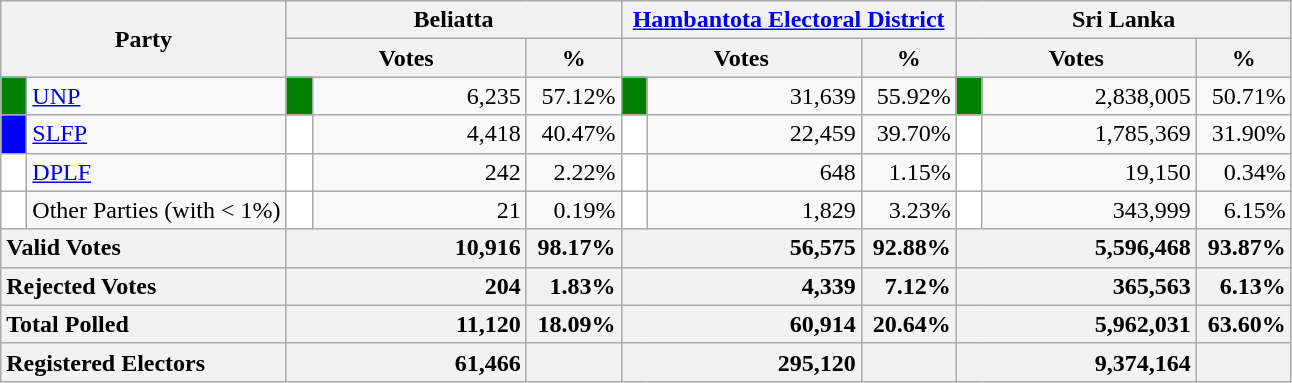<table class="wikitable">
<tr>
<th colspan="2" width="144px"rowspan="2">Party</th>
<th colspan="3" width="216px">Beliatta</th>
<th colspan="3" width="216px"><a href='#'>Hambantota Electoral District</a></th>
<th colspan="3" width="216px">Sri Lanka</th>
</tr>
<tr>
<th colspan="2" width="144px">Votes</th>
<th>%</th>
<th colspan="2" width="144px">Votes</th>
<th>%</th>
<th colspan="2" width="144px">Votes</th>
<th>%</th>
</tr>
<tr>
<td style="background-color:green;" width="10px"></td>
<td style="text-align:left;"><a href='#'>UNP</a></td>
<td style="background-color:green;" width="10px"></td>
<td style="text-align:right;">6,235</td>
<td style="text-align:right;">57.12%</td>
<td style="background-color:green;" width="10px"></td>
<td style="text-align:right;">31,639</td>
<td style="text-align:right;">55.92%</td>
<td style="background-color:green;" width="10px"></td>
<td style="text-align:right;">2,838,005</td>
<td style="text-align:right;">50.71%</td>
</tr>
<tr>
<td style="background-color:blue;" width="10px"></td>
<td style="text-align:left;"><a href='#'>SLFP</a></td>
<td style="background-color:white;" width="10px"></td>
<td style="text-align:right;">4,418</td>
<td style="text-align:right;">40.47%</td>
<td style="background-color:white;" width="10px"></td>
<td style="text-align:right;">22,459</td>
<td style="text-align:right;">39.70%</td>
<td style="background-color:white;" width="10px"></td>
<td style="text-align:right;">1,785,369</td>
<td style="text-align:right;">31.90%</td>
</tr>
<tr>
<td style="background-color:white;" width="10px"></td>
<td style="text-align:left;"><a href='#'>DPLF</a></td>
<td style="background-color:white;" width="10px"></td>
<td style="text-align:right;">242</td>
<td style="text-align:right;">2.22%</td>
<td style="background-color:white;" width="10px"></td>
<td style="text-align:right;">648</td>
<td style="text-align:right;">1.15%</td>
<td style="background-color:white;" width="10px"></td>
<td style="text-align:right;">19,150</td>
<td style="text-align:right;">0.34%</td>
</tr>
<tr>
<td style="background-color:white;" width="10px"></td>
<td style="text-align:left;">Other Parties (with < 1%)</td>
<td style="background-color:white;" width="10px"></td>
<td style="text-align:right;">21</td>
<td style="text-align:right;">0.19%</td>
<td style="background-color:white;" width="10px"></td>
<td style="text-align:right;">1,829</td>
<td style="text-align:right;">3.23%</td>
<td style="background-color:white;" width="10px"></td>
<td style="text-align:right;">343,999</td>
<td style="text-align:right;">6.15%</td>
</tr>
<tr>
<th colspan="2" width="144px"style="text-align:left;">Valid Votes</th>
<th style="text-align:right;"colspan="2" width="144px">10,916</th>
<th style="text-align:right;">98.17%</th>
<th style="text-align:right;"colspan="2" width="144px">56,575</th>
<th style="text-align:right;">92.88%</th>
<th style="text-align:right;"colspan="2" width="144px">5,596,468</th>
<th style="text-align:right;">93.87%</th>
</tr>
<tr>
<th colspan="2" width="144px"style="text-align:left;">Rejected Votes</th>
<th style="text-align:right;"colspan="2" width="144px">204</th>
<th style="text-align:right;">1.83%</th>
<th style="text-align:right;"colspan="2" width="144px">4,339</th>
<th style="text-align:right;">7.12%</th>
<th style="text-align:right;"colspan="2" width="144px">365,563</th>
<th style="text-align:right;">6.13%</th>
</tr>
<tr>
<th colspan="2" width="144px"style="text-align:left;">Total Polled</th>
<th style="text-align:right;"colspan="2" width="144px">11,120</th>
<th style="text-align:right;">18.09%</th>
<th style="text-align:right;"colspan="2" width="144px">60,914</th>
<th style="text-align:right;">20.64%</th>
<th style="text-align:right;"colspan="2" width="144px">5,962,031</th>
<th style="text-align:right;">63.60%</th>
</tr>
<tr>
<th colspan="2" width="144px"style="text-align:left;">Registered Electors</th>
<th style="text-align:right;"colspan="2" width="144px">61,466</th>
<th></th>
<th style="text-align:right;"colspan="2" width="144px">295,120</th>
<th></th>
<th style="text-align:right;"colspan="2" width="144px">9,374,164</th>
<th></th>
</tr>
</table>
